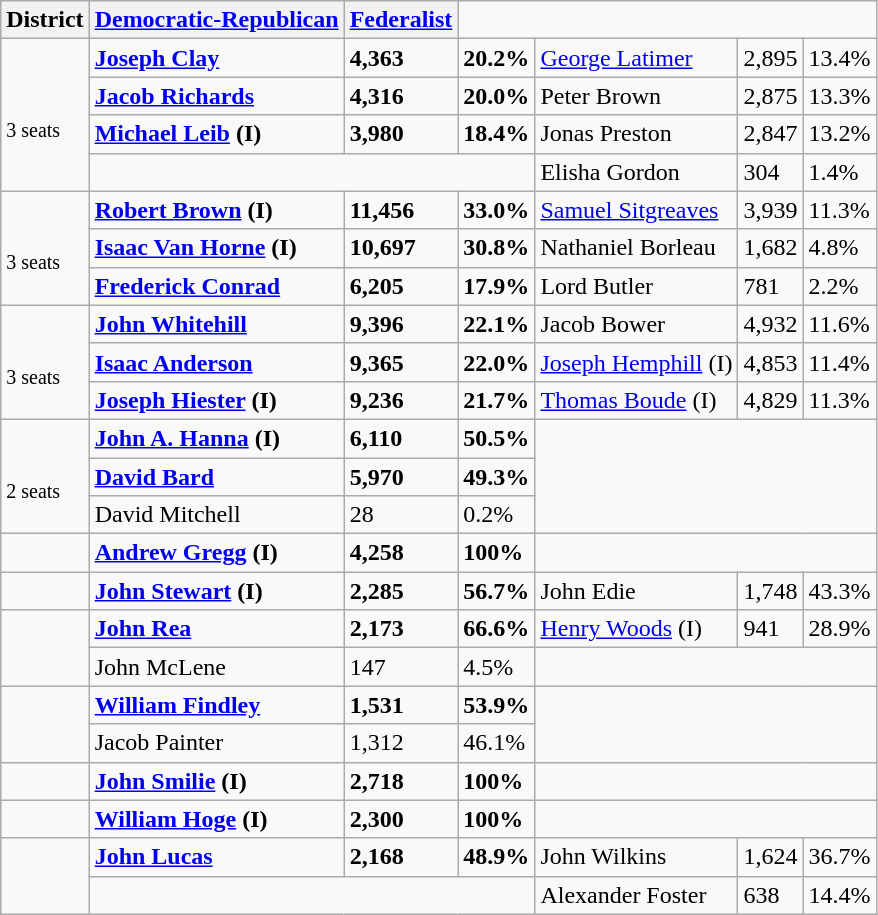<table class=wikitable>
<tr>
<th>District</th>
<th><a href='#'>Democratic-Republican</a></th>
<th><a href='#'>Federalist</a></th>
</tr>
<tr>
<td rowspan=4><br><small>3 seats</small></td>
<td><strong><a href='#'>Joseph Clay</a></strong></td>
<td><strong>4,363</strong></td>
<td><strong>20.2%</strong></td>
<td><a href='#'>George Latimer</a></td>
<td>2,895</td>
<td>13.4%</td>
</tr>
<tr>
<td><strong><a href='#'>Jacob Richards</a></strong></td>
<td><strong>4,316</strong></td>
<td><strong>20.0%</strong></td>
<td>Peter Brown</td>
<td>2,875</td>
<td>13.3%</td>
</tr>
<tr>
<td><strong><a href='#'>Michael Leib</a> (I)</strong></td>
<td><strong>3,980</strong></td>
<td><strong>18.4%</strong></td>
<td>Jonas Preston</td>
<td>2,847</td>
<td>13.2%</td>
</tr>
<tr>
<td colspan=3></td>
<td>Elisha Gordon</td>
<td>304</td>
<td>1.4%</td>
</tr>
<tr>
<td rowspan=3><br><small>3 seats</small></td>
<td><strong><a href='#'>Robert Brown</a> (I)</strong></td>
<td><strong>11,456</strong></td>
<td><strong>33.0%</strong></td>
<td><a href='#'>Samuel Sitgreaves</a></td>
<td>3,939</td>
<td>11.3%</td>
</tr>
<tr>
<td><strong><a href='#'>Isaac Van Horne</a> (I)</strong></td>
<td><strong>10,697</strong></td>
<td><strong>30.8%</strong></td>
<td>Nathaniel Borleau</td>
<td>1,682</td>
<td>4.8%</td>
</tr>
<tr>
<td><strong><a href='#'>Frederick Conrad</a></strong></td>
<td><strong>6,205</strong></td>
<td><strong>17.9%</strong></td>
<td>Lord Butler</td>
<td>781</td>
<td>2.2%</td>
</tr>
<tr>
<td rowspan=3><br><small>3 seats</small></td>
<td><strong><a href='#'>John Whitehill</a></strong></td>
<td><strong>9,396</strong></td>
<td><strong>22.1%</strong></td>
<td>Jacob Bower</td>
<td>4,932</td>
<td>11.6%</td>
</tr>
<tr>
<td><strong><a href='#'>Isaac Anderson</a></strong></td>
<td><strong>9,365</strong></td>
<td><strong>22.0%</strong></td>
<td><a href='#'>Joseph Hemphill</a> (I)</td>
<td>4,853</td>
<td>11.4%</td>
</tr>
<tr>
<td><strong><a href='#'>Joseph Hiester</a> (I)</strong></td>
<td><strong>9,236</strong></td>
<td><strong>21.7%</strong></td>
<td><a href='#'>Thomas Boude</a> (I)</td>
<td>4,829</td>
<td>11.3%</td>
</tr>
<tr>
<td rowspan=3><br><small>2 seats</small></td>
<td><strong><a href='#'>John A. Hanna</a> (I)</strong></td>
<td><strong>6,110</strong></td>
<td><strong>50.5%</strong></td>
<td colspan=3 rowspan=3></td>
</tr>
<tr>
<td><strong><a href='#'>David Bard</a></strong></td>
<td><strong>5,970</strong></td>
<td><strong>49.3%</strong></td>
</tr>
<tr>
<td>David Mitchell</td>
<td>28</td>
<td>0.2%</td>
</tr>
<tr>
<td></td>
<td><strong><a href='#'>Andrew Gregg</a> (I)</strong></td>
<td><strong>4,258</strong></td>
<td><strong>100%</strong></td>
<td colspan=3></td>
</tr>
<tr>
<td></td>
<td><strong><a href='#'>John Stewart</a> (I)</strong></td>
<td><strong>2,285</strong></td>
<td><strong>56.7%</strong></td>
<td>John Edie</td>
<td>1,748</td>
<td>43.3%</td>
</tr>
<tr>
<td rowspan=2></td>
<td><strong><a href='#'>John Rea</a></strong></td>
<td><strong>2,173</strong></td>
<td><strong>66.6%</strong></td>
<td><a href='#'>Henry Woods</a> (I)</td>
<td>941</td>
<td>28.9%</td>
</tr>
<tr>
<td>John McLene</td>
<td>147</td>
<td>4.5%</td>
</tr>
<tr>
<td rowspan=2></td>
<td><strong><a href='#'>William Findley</a></strong></td>
<td><strong>1,531</strong></td>
<td><strong>53.9%</strong></td>
<td colspan=3 rowspan=2></td>
</tr>
<tr>
<td>Jacob Painter</td>
<td>1,312</td>
<td>46.1%</td>
</tr>
<tr>
<td></td>
<td><strong><a href='#'>John Smilie</a> (I)</strong></td>
<td><strong>2,718</strong></td>
<td><strong>100%</strong></td>
<td colspan=3></td>
</tr>
<tr>
<td></td>
<td><strong><a href='#'>William Hoge</a> (I)</strong></td>
<td><strong>2,300</strong></td>
<td><strong>100%</strong></td>
<td colspan=3></td>
</tr>
<tr>
<td rowspan=2></td>
<td><strong><a href='#'>John Lucas</a></strong></td>
<td><strong>2,168</strong></td>
<td><strong>48.9%</strong></td>
<td>John Wilkins</td>
<td>1,624</td>
<td>36.7%</td>
</tr>
<tr>
<td colspan=3></td>
<td>Alexander Foster</td>
<td>638</td>
<td>14.4%</td>
</tr>
</table>
